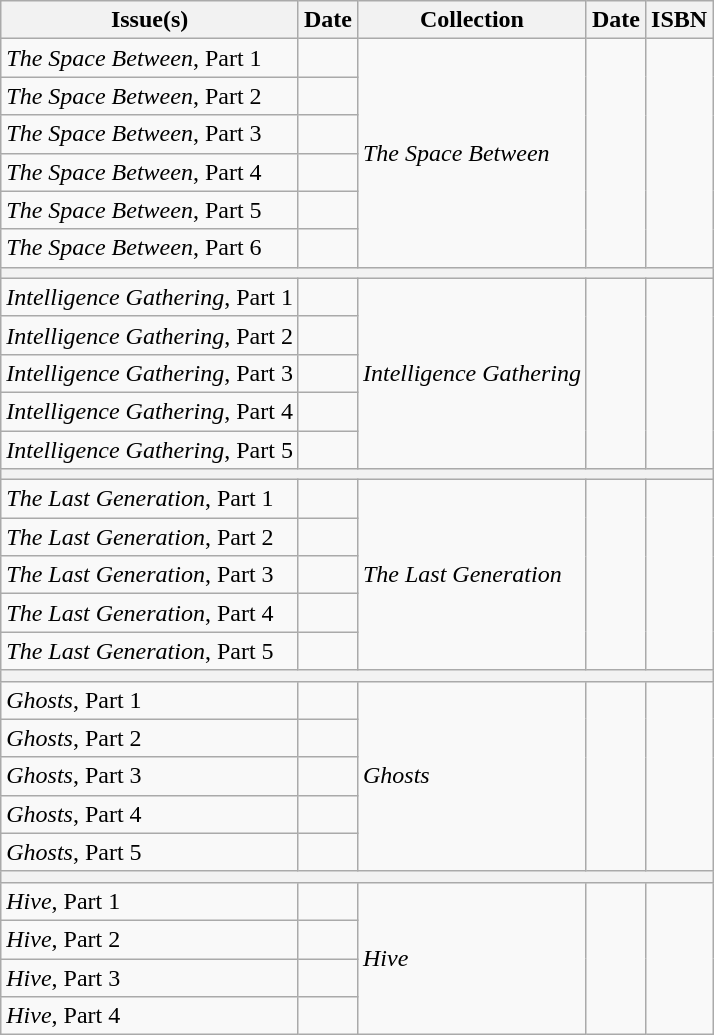<table class="wikitable">
<tr>
<th>Issue(s)</th>
<th>Date</th>
<th>Collection</th>
<th>Date</th>
<th>ISBN</th>
</tr>
<tr>
<td><em>The Space Between</em>, Part 1</td>
<td></td>
<td rowspan="6"><em>The Space Between</em></td>
<td rowspan="6"></td>
<td rowspan="6"></td>
</tr>
<tr>
<td><em>The Space Between</em>, Part 2</td>
<td></td>
</tr>
<tr>
<td><em>The Space Between</em>, Part 3</td>
<td></td>
</tr>
<tr>
<td><em>The Space Between</em>, Part 4</td>
<td></td>
</tr>
<tr>
<td><em>The Space Between</em>, Part 5</td>
<td></td>
</tr>
<tr>
<td><em>The Space Between</em>, Part 6</td>
<td></td>
</tr>
<tr>
<th colspan="5"></th>
</tr>
<tr>
<td><em>Intelligence Gathering</em>, Part 1</td>
<td></td>
<td rowspan="5"><em>Intelligence Gathering</em></td>
<td rowspan="5"></td>
<td rowspan="5"></td>
</tr>
<tr>
<td><em>Intelligence Gathering</em>, Part 2</td>
<td></td>
</tr>
<tr>
<td><em>Intelligence Gathering</em>, Part 3</td>
<td></td>
</tr>
<tr>
<td><em>Intelligence Gathering</em>, Part 4</td>
<td></td>
</tr>
<tr>
<td><em>Intelligence Gathering</em>, Part 5</td>
<td></td>
</tr>
<tr>
<th colspan="5"></th>
</tr>
<tr>
<td><em>The Last Generation</em>, Part 1</td>
<td></td>
<td rowspan="5"><em>The Last Generation</em></td>
<td rowspan="5"></td>
<td rowspan="5"></td>
</tr>
<tr>
<td><em>The Last Generation</em>, Part 2</td>
<td></td>
</tr>
<tr>
<td><em>The Last Generation</em>, Part 3</td>
<td></td>
</tr>
<tr>
<td><em>The Last Generation</em>, Part 4</td>
<td></td>
</tr>
<tr>
<td><em>The Last Generation</em>, Part 5</td>
<td></td>
</tr>
<tr>
<th colspan="5"></th>
</tr>
<tr>
<td><em>Ghosts</em>, Part 1</td>
<td></td>
<td rowspan="5"><em>Ghosts</em></td>
<td rowspan="5"></td>
<td rowspan="5"></td>
</tr>
<tr>
<td><em>Ghosts</em>, Part 2</td>
<td></td>
</tr>
<tr>
<td><em>Ghosts</em>, Part 3</td>
<td></td>
</tr>
<tr>
<td><em>Ghosts</em>, Part 4</td>
<td></td>
</tr>
<tr>
<td><em>Ghosts</em>, Part 5</td>
<td></td>
</tr>
<tr>
<th colspan="5"></th>
</tr>
<tr>
<td><em>Hive</em>, Part 1</td>
<td></td>
<td rowspan="4"><em>Hive</em></td>
<td rowspan="4"></td>
<td rowspan="4"></td>
</tr>
<tr>
<td><em>Hive</em>, Part 2</td>
<td></td>
</tr>
<tr>
<td><em>Hive</em>, Part 3</td>
<td></td>
</tr>
<tr>
<td><em>Hive</em>, Part 4</td>
<td></td>
</tr>
</table>
